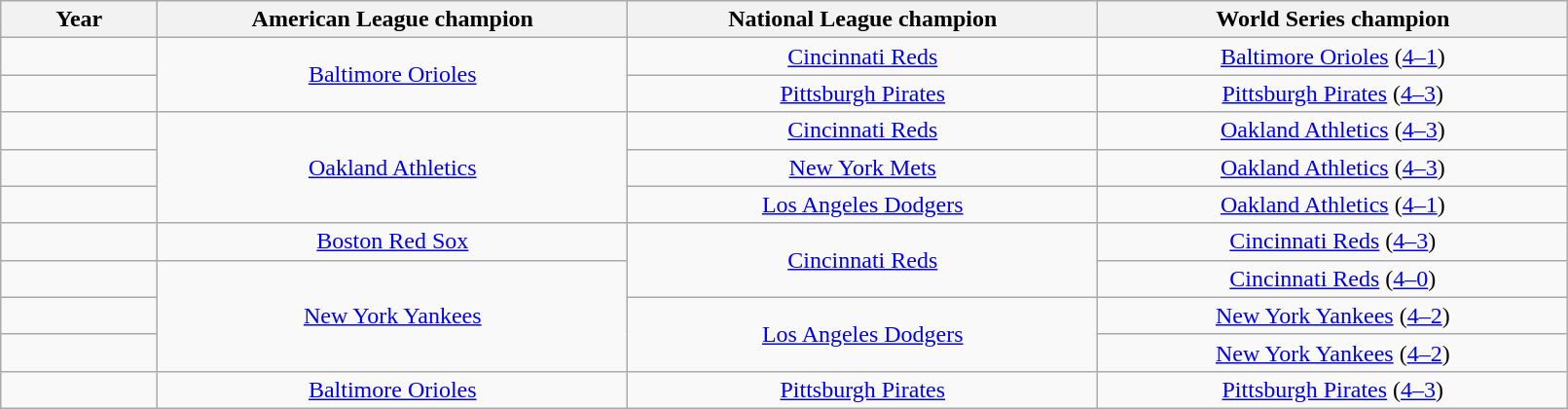<table class="wikitable" width="85%" style="text-align:center;">
<tr>
<th width="10%">Year</th>
<th width="30%">American League champion</th>
<th width="30%">National League champion</th>
<th width="30%">World Series champion</th>
</tr>
<tr>
<td></td>
<td rowspan="2"><a href='#'>Baltimore Orioles</a></td>
<td><a href='#'>Cincinnati Reds</a></td>
<td><a href='#'>Baltimore Orioles</a> (<a href='#'>4–1</a>)</td>
</tr>
<tr>
<td></td>
<td><a href='#'>Pittsburgh Pirates</a></td>
<td><a href='#'>Pittsburgh Pirates</a> (<a href='#'>4–3</a>)</td>
</tr>
<tr>
<td></td>
<td rowspan="3"><a href='#'>Oakland Athletics</a></td>
<td><a href='#'>Cincinnati Reds</a></td>
<td><a href='#'>Oakland Athletics</a> (<a href='#'>4–3</a>)</td>
</tr>
<tr>
<td></td>
<td><a href='#'>New York Mets</a></td>
<td><a href='#'>Oakland Athletics</a> (<a href='#'>4–3</a>)</td>
</tr>
<tr>
<td></td>
<td><a href='#'>Los Angeles Dodgers</a></td>
<td><a href='#'>Oakland Athletics</a> (<a href='#'>4–1</a>)</td>
</tr>
<tr>
<td></td>
<td><a href='#'>Boston Red Sox</a></td>
<td rowspan="2"><a href='#'>Cincinnati Reds</a></td>
<td><a href='#'>Cincinnati Reds</a> (<a href='#'>4–3</a>)</td>
</tr>
<tr>
<td></td>
<td rowspan="3"><a href='#'>New York Yankees</a></td>
<td><a href='#'>Cincinnati Reds</a> (<a href='#'>4–0</a>)</td>
</tr>
<tr>
<td></td>
<td rowspan="2"><a href='#'>Los Angeles Dodgers</a></td>
<td><a href='#'>New York Yankees</a> (<a href='#'>4–2</a>)</td>
</tr>
<tr>
<td></td>
<td><a href='#'>New York Yankees</a> (<a href='#'>4–2</a>)</td>
</tr>
<tr>
<td></td>
<td><a href='#'>Baltimore Orioles</a></td>
<td><a href='#'>Pittsburgh Pirates</a></td>
<td><a href='#'>Pittsburgh Pirates</a> (<a href='#'>4–3</a>)</td>
</tr>
</table>
